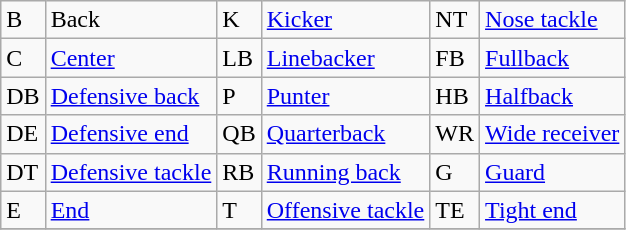<table class="wikitable">
<tr>
<td>B</td>
<td>Back</td>
<td>K</td>
<td><a href='#'>Kicker</a></td>
<td>NT</td>
<td><a href='#'>Nose tackle</a></td>
</tr>
<tr>
<td>C</td>
<td><a href='#'>Center</a></td>
<td>LB</td>
<td><a href='#'>Linebacker</a></td>
<td>FB</td>
<td><a href='#'>Fullback</a></td>
</tr>
<tr>
<td>DB</td>
<td><a href='#'>Defensive back</a></td>
<td>P</td>
<td><a href='#'>Punter</a></td>
<td>HB</td>
<td><a href='#'>Halfback</a></td>
</tr>
<tr>
<td>DE</td>
<td><a href='#'>Defensive end</a></td>
<td>QB</td>
<td><a href='#'>Quarterback</a></td>
<td>WR</td>
<td><a href='#'>Wide receiver</a></td>
</tr>
<tr>
<td>DT</td>
<td><a href='#'>Defensive tackle</a></td>
<td>RB</td>
<td><a href='#'>Running back</a></td>
<td>G</td>
<td><a href='#'>Guard</a></td>
</tr>
<tr>
<td>E</td>
<td><a href='#'>End</a></td>
<td>T</td>
<td><a href='#'>Offensive tackle</a></td>
<td>TE</td>
<td><a href='#'>Tight end</a></td>
</tr>
<tr>
</tr>
</table>
